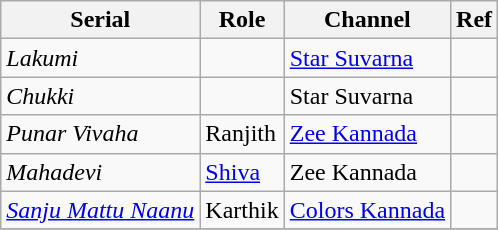<table class="wikitable sortable">
<tr>
<th>Serial</th>
<th>Role</th>
<th>Channel</th>
<th>Ref</th>
</tr>
<tr>
<td><em>Lakumi</em></td>
<td></td>
<td><a href='#'>Star Suvarna</a></td>
<td></td>
</tr>
<tr>
<td><em>Chukki</em></td>
<td></td>
<td>Star Suvarna</td>
<td></td>
</tr>
<tr>
<td><em>Punar Vivaha</em></td>
<td>Ranjith</td>
<td><a href='#'>Zee Kannada</a></td>
<td></td>
</tr>
<tr>
<td><em>Mahadevi</em></td>
<td><a href='#'>Shiva</a></td>
<td>Zee Kannada</td>
<td></td>
</tr>
<tr>
<td><em><a href='#'>Sanju Mattu Naanu</a></em></td>
<td>Karthik</td>
<td><a href='#'>Colors Kannada</a></td>
<td></td>
</tr>
<tr>
</tr>
</table>
